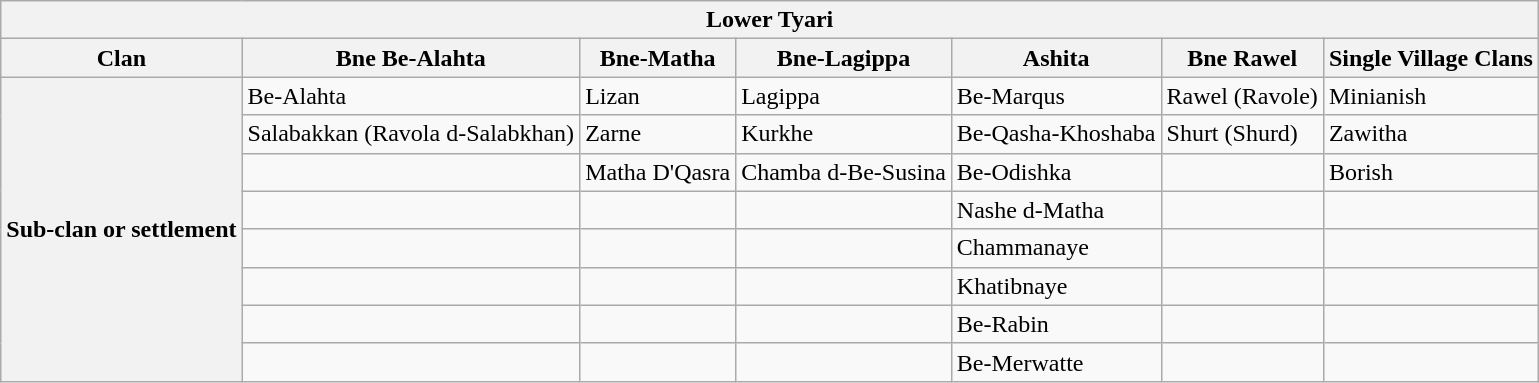<table class="wikitable">
<tr>
<th colspan="7">Lower Tyari</th>
</tr>
<tr>
<th>Clan</th>
<th>Bne Be-Alahta</th>
<th>Bne-Matha</th>
<th>Bne-Lagippa</th>
<th>Ashita</th>
<th>Bne Rawel</th>
<th>Single Village Clans</th>
</tr>
<tr>
<th rowspan="8">Sub-clan or settlement</th>
<td>Be-Alahta</td>
<td>Lizan</td>
<td>Lagippa</td>
<td>Be-Marqus</td>
<td>Rawel (Ravole)</td>
<td>Minianish</td>
</tr>
<tr>
<td>Salabakkan (Ravola d-Salabkhan)</td>
<td>Zarne</td>
<td>Kurkhe</td>
<td>Be-Qasha-Khoshaba</td>
<td>Shurt (Shurd)</td>
<td>Zawitha</td>
</tr>
<tr>
<td></td>
<td>Matha D'Qasra</td>
<td>Chamba d-Be-Susina</td>
<td>Be-Odishka</td>
<td></td>
<td>Borish</td>
</tr>
<tr>
<td></td>
<td></td>
<td></td>
<td>Nashe d-Matha</td>
<td></td>
<td></td>
</tr>
<tr>
<td></td>
<td></td>
<td></td>
<td>Chammanaye</td>
<td></td>
<td></td>
</tr>
<tr>
<td></td>
<td></td>
<td></td>
<td>Khatibnaye</td>
<td></td>
<td></td>
</tr>
<tr>
<td></td>
<td></td>
<td></td>
<td>Be-Rabin</td>
<td></td>
<td></td>
</tr>
<tr>
<td></td>
<td></td>
<td></td>
<td>Be-Merwatte</td>
<td></td>
<td></td>
</tr>
</table>
